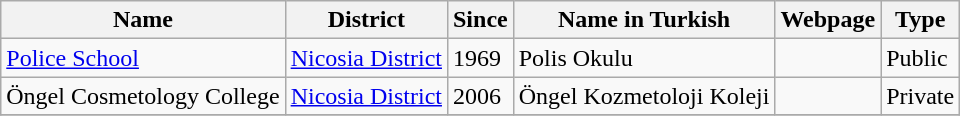<table class="wikitable">
<tr>
<th>Name</th>
<th>District</th>
<th>Since</th>
<th>Name in Turkish</th>
<th>Webpage</th>
<th>Type</th>
</tr>
<tr>
<td><a href='#'>Police School</a></td>
<td><a href='#'>Nicosia District</a></td>
<td>1969</td>
<td>Polis Okulu</td>
<td></td>
<td>Public</td>
</tr>
<tr>
<td>Öngel Cosmetology College</td>
<td><a href='#'>Nicosia District</a></td>
<td>2006</td>
<td>Öngel Kozmetoloji Koleji</td>
<td></td>
<td>Private</td>
</tr>
<tr>
</tr>
</table>
